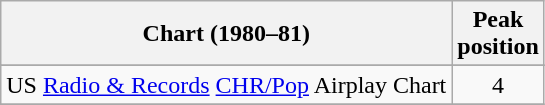<table class="wikitable sortable">
<tr>
<th align="left">Chart (1980–81)</th>
<th align="left">Peak<br>position</th>
</tr>
<tr>
</tr>
<tr>
</tr>
<tr>
</tr>
<tr>
</tr>
<tr>
<td>US <a href='#'>Radio & Records</a> <a href='#'>CHR/Pop</a> Airplay Chart</td>
<td style="text-align:center;">4</td>
</tr>
<tr>
</tr>
</table>
